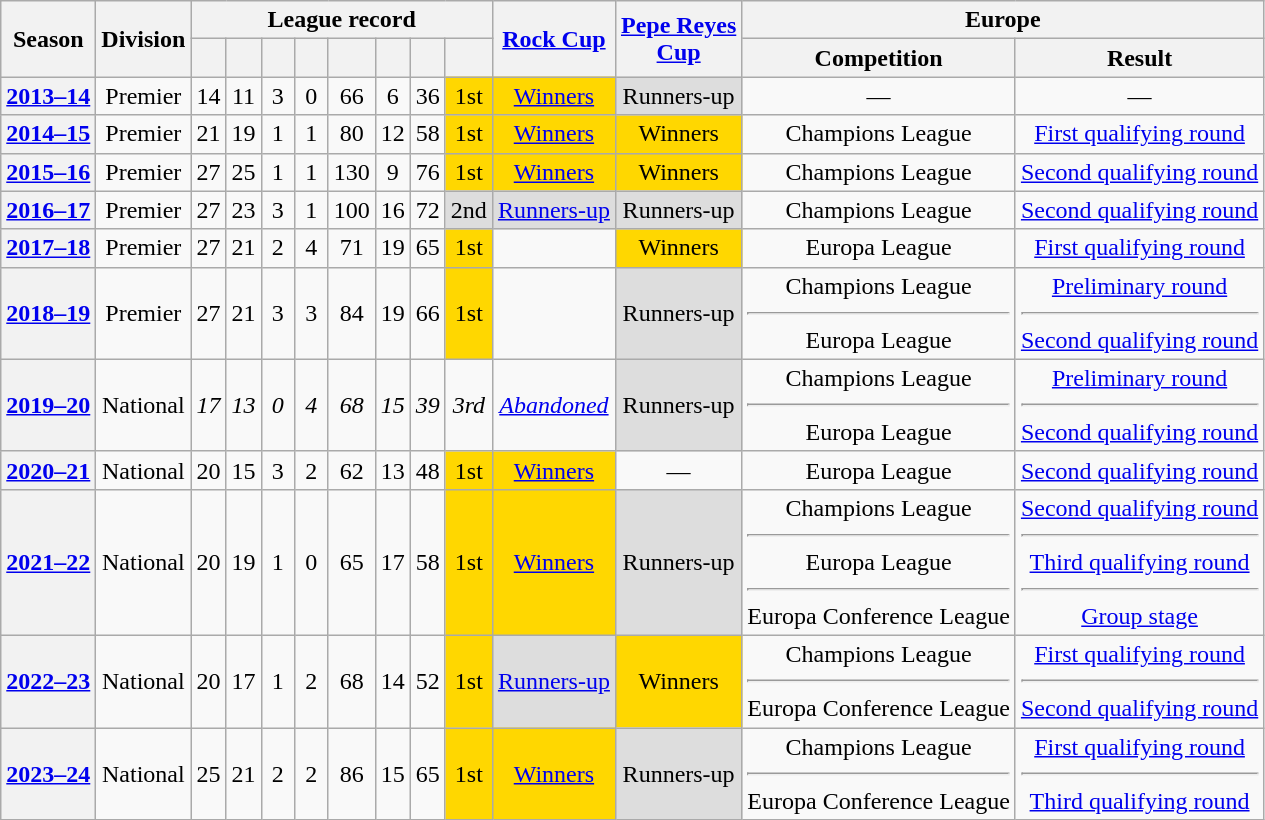<table class="wikitable sortable plainrowheaders" style="text-align:center;">
<tr>
<th rowspan=2 scope=col>Season</th>
<th rowspan=2 scope=col>Division</th>
<th colspan=8 scope=col>League record</th>
<th rowspan=2 scope=col><a href='#'>Rock Cup</a></th>
<th rowspan=2 scope=col><a href='#'>Pepe Reyes<br>Cup</a></th>
<th colspan=2 scope=col>Europe</th>
</tr>
<tr>
<th width=15 scope=col></th>
<th width=15 scope=col></th>
<th width=15 scope=col></th>
<th width=15 scope=col></th>
<th width=15 scope=col></th>
<th width=15 scope=col></th>
<th width=15 scope=col></th>
<th width=15 scope=col data-sort-type=number></th>
<th scope=col>Competition</th>
<th scope=col>Result</th>
</tr>
<tr>
<th scope=row><a href='#'>2013–14</a></th>
<td>Premier</td>
<td>14</td>
<td>11</td>
<td>3</td>
<td>0</td>
<td>66</td>
<td>6</td>
<td>36</td>
<td style="background:gold;">1st</td>
<td style="background:gold;"><a href='#'>Winners</a></td>
<td style="background:#ddd;">Runners-up</td>
<td>—</td>
<td>—</td>
</tr>
<tr>
<th scope=row><a href='#'>2014–15</a></th>
<td>Premier</td>
<td>21</td>
<td>19</td>
<td>1</td>
<td>1</td>
<td>80</td>
<td>12</td>
<td>58</td>
<td style="background:gold;">1st</td>
<td style="background:gold;"><a href='#'>Winners</a></td>
<td style="background:gold;">Winners</td>
<td>Champions League</td>
<td><a href='#'>First qualifying round</a></td>
</tr>
<tr>
<th scope=row><a href='#'>2015–16</a></th>
<td>Premier</td>
<td>27</td>
<td>25</td>
<td>1</td>
<td>1</td>
<td>130</td>
<td>9</td>
<td>76</td>
<td style="background:gold;">1st</td>
<td style="background:gold;"><a href='#'>Winners</a></td>
<td style="background:gold;">Winners</td>
<td>Champions League</td>
<td><a href='#'>Second qualifying round</a></td>
</tr>
<tr>
<th scope=row><a href='#'>2016–17</a></th>
<td>Premier</td>
<td>27</td>
<td>23</td>
<td>3</td>
<td>1</td>
<td>100</td>
<td>16</td>
<td>72</td>
<td style="background:#ddd;">2nd</td>
<td style="background:#ddd;"><a href='#'>Runners-up</a></td>
<td style="background:#ddd;">Runners-up</td>
<td>Champions League</td>
<td><a href='#'>Second qualifying round</a></td>
</tr>
<tr>
<th scope=row><a href='#'>2017–18</a></th>
<td>Premier</td>
<td>27</td>
<td>21</td>
<td>2</td>
<td>4</td>
<td>71</td>
<td>19</td>
<td>65</td>
<td style="background:gold;">1st</td>
<td><a href='#'></a></td>
<td style="background:gold;">Winners</td>
<td>Europa League</td>
<td><a href='#'>First qualifying round</a></td>
</tr>
<tr>
<th scope=row><a href='#'>2018–19</a></th>
<td>Premier</td>
<td>27</td>
<td>21</td>
<td>3</td>
<td>3</td>
<td>84</td>
<td>19</td>
<td>66</td>
<td style="background:gold;">1st</td>
<td><a href='#'></a></td>
<td style="background:#ddd;">Runners-up</td>
<td>Champions League<hr>Europa League</td>
<td><a href='#'>Preliminary round</a><hr><a href='#'>Second qualifying round</a></td>
</tr>
<tr>
<th scope=row><a href='#'>2019–20</a></th>
<td>National</td>
<td><em>17</em></td>
<td><em>13</em></td>
<td><em>0</em></td>
<td><em>4</em></td>
<td><em>68</em></td>
<td><em>15</em></td>
<td><em>39</em></td>
<td><em>3rd</em></td>
<td><em><a href='#'>Abandoned</a></em></td>
<td style="background:#ddd;">Runners-up</td>
<td>Champions League<hr>Europa League</td>
<td><a href='#'>Preliminary round</a><hr><a href='#'>Second qualifying round</a></td>
</tr>
<tr>
<th scope=row><a href='#'>2020–21</a></th>
<td>National</td>
<td>20</td>
<td>15</td>
<td>3</td>
<td>2</td>
<td>62</td>
<td>13</td>
<td>48</td>
<td style="background:gold;">1st</td>
<td style="background:gold;"><a href='#'>Winners</a></td>
<td>—</td>
<td>Europa League</td>
<td><a href='#'>Second qualifying round</a></td>
</tr>
<tr>
<th scope=row><a href='#'>2021–22</a></th>
<td>National</td>
<td>20</td>
<td>19</td>
<td>1</td>
<td>0</td>
<td>65</td>
<td>17</td>
<td>58</td>
<td style="background:gold;">1st</td>
<td style="background:gold;"><a href='#'>Winners</a></td>
<td style="background:#ddd;">Runners-up</td>
<td>Champions League<hr>Europa League<hr>Europa Conference League</td>
<td><a href='#'>Second qualifying round</a><hr><a href='#'>Third qualifying round</a><hr><a href='#'>Group stage</a></td>
</tr>
<tr>
<th scope=row><a href='#'>2022–23</a></th>
<td>National</td>
<td>20</td>
<td>17</td>
<td>1</td>
<td>2</td>
<td>68</td>
<td>14</td>
<td>52</td>
<td style="background:gold;">1st</td>
<td style="background:#ddd;"><a href='#'>Runners-up</a></td>
<td style="background:gold;">Winners</td>
<td>Champions League<hr>Europa Conference League</td>
<td><a href='#'>First qualifying round</a><hr><a href='#'>Second qualifying round</a></td>
</tr>
<tr>
<th scope=row><a href='#'>2023–24</a></th>
<td>National</td>
<td>25</td>
<td>21</td>
<td>2</td>
<td>2</td>
<td>86</td>
<td>15</td>
<td>65</td>
<td style="background:gold;">1st</td>
<td style="background:gold;"><a href='#'>Winners</a></td>
<td style="background:#ddd;">Runners-up</td>
<td>Champions League<hr>Europa Conference League</td>
<td><a href='#'>First qualifying round</a><hr><a href='#'>Third qualifying round</a></td>
</tr>
</table>
